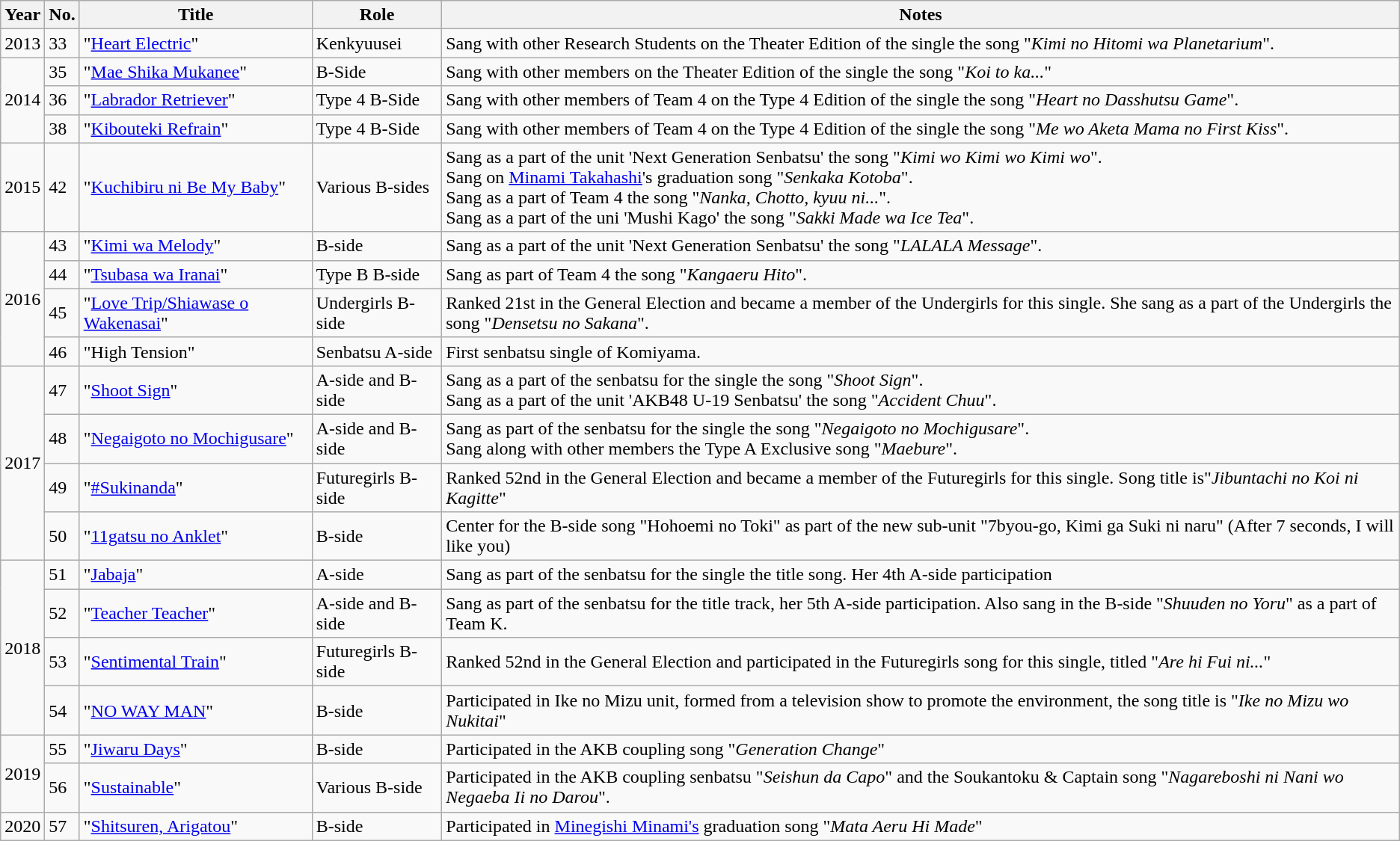<table class="wikitable sortable">
<tr>
<th>Year</th>
<th data-sort-type="number">No. </th>
<th>Title </th>
<th>Role </th>
<th class="unsortable">Notes </th>
</tr>
<tr>
<td>2013</td>
<td>33</td>
<td>"<a href='#'>Heart Electric</a>"</td>
<td>Kenkyuusei</td>
<td>Sang with other Research Students on the Theater Edition of the single the song "<em>Kimi no Hitomi wa Planetarium</em>".</td>
</tr>
<tr>
<td rowspan="3">2014</td>
<td>35</td>
<td>"<a href='#'>Mae Shika Mukanee</a>"</td>
<td>B-Side</td>
<td>Sang with other members on the Theater Edition of the single the song "<em>Koi to ka...</em>"</td>
</tr>
<tr>
<td>36</td>
<td>"<a href='#'>Labrador Retriever</a>"</td>
<td>Type 4 B-Side</td>
<td>Sang with other members of Team 4 on the Type 4 Edition of the single the song "<em>Heart no Dasshutsu Game</em>".</td>
</tr>
<tr>
<td>38</td>
<td>"<a href='#'>Kibouteki Refrain</a>"</td>
<td>Type 4 B-Side</td>
<td>Sang with other members of Team 4 on the Type 4 Edition of the single the song "<em>Me wo Aketa Mama no First Kiss</em>".</td>
</tr>
<tr>
<td>2015</td>
<td>42</td>
<td>"<a href='#'>Kuchibiru ni Be My Baby</a>"</td>
<td>Various B-sides</td>
<td>Sang as a part of the unit 'Next Generation Senbatsu' the song "<em>Kimi wo Kimi wo Kimi wo</em>".<br>Sang on <a href='#'>Minami Takahashi</a>'s graduation song "<em>Senkaka Kotoba</em>".<br>Sang as a part of Team 4 the song "<em>Nanka, Chotto, kyuu ni...</em>".<br>Sang as a part of the uni 'Mushi Kago' the song "<em>Sakki Made wa Ice Tea</em>".</td>
</tr>
<tr>
<td rowspan="4">2016</td>
<td>43</td>
<td>"<a href='#'>Kimi wa Melody</a>"</td>
<td>B-side</td>
<td>Sang as a part of the unit 'Next Generation Senbatsu' the song "<em>LALALA Message</em>".</td>
</tr>
<tr>
<td>44</td>
<td>"<a href='#'>Tsubasa wa Iranai</a>"</td>
<td>Type B B-side</td>
<td>Sang as part of Team 4 the song "<em>Kangaeru Hito</em>".</td>
</tr>
<tr>
<td>45</td>
<td>"<a href='#'>Love Trip/Shiawase o Wakenasai</a>"</td>
<td>Undergirls B-side</td>
<td>Ranked 21st in the General Election and became a member of the Undergirls for this single. She sang as a part of the Undergirls the song "<em>Densetsu no Sakana</em>".</td>
</tr>
<tr>
<td>46</td>
<td>"High Tension"</td>
<td>Senbatsu A-side</td>
<td>First senbatsu single of Komiyama.</td>
</tr>
<tr>
<td rowspan="4">2017</td>
<td>47</td>
<td>"<a href='#'>Shoot Sign</a>"</td>
<td>A-side and B-side</td>
<td>Sang as a part of the senbatsu for the single the song "<em>Shoot Sign</em>".<br>Sang as a part of the unit 'AKB48 U-19 Senbatsu' the song "<em>Accident Chuu</em>".</td>
</tr>
<tr>
<td>48</td>
<td>"<a href='#'>Negaigoto no Mochigusare</a>"</td>
<td>A-side and B-side</td>
<td>Sang as part of the senbatsu for the single the song "<em>Negaigoto no Mochigusare</em>".<br>Sang along with other members the Type A Exclusive song "<em>Maebure</em>".</td>
</tr>
<tr>
<td>49</td>
<td>"<a href='#'>#Sukinanda</a>"</td>
<td>Futuregirls B-side</td>
<td>Ranked 52nd in the General Election and became a member of the Futuregirls for this single. Song title is"<em>Jibuntachi no Koi ni Kagitte</em>"</td>
</tr>
<tr>
<td>50</td>
<td>"<a href='#'>11gatsu no Anklet</a>"</td>
<td>B-side</td>
<td>Center for the B-side song "Hohoemi no Toki" as part of the new sub-unit "7byou-go, Kimi ga Suki ni naru" (After 7 seconds, I will like you)</td>
</tr>
<tr>
<td rowspan="4">2018</td>
<td>51</td>
<td>"<a href='#'>Jabaja</a>"</td>
<td>A-side</td>
<td>Sang as part of the senbatsu for the single the title song. Her 4th A-side participation</td>
</tr>
<tr>
<td>52</td>
<td>"<a href='#'>Teacher Teacher</a>"</td>
<td>A-side and B-side</td>
<td>Sang as part of the senbatsu for the title track, her 5th A-side participation. Also sang in the B-side "<em>Shuuden no Yoru</em>" as a part of Team K.</td>
</tr>
<tr>
<td>53</td>
<td>"<a href='#'>Sentimental Train</a>"</td>
<td>Futuregirls B-side</td>
<td>Ranked 52nd in the General Election and participated in the Futuregirls song for this single, titled "<em>Are hi Fui ni...</em>"</td>
</tr>
<tr>
<td>54</td>
<td>"<a href='#'>NO WAY MAN</a>"</td>
<td>B-side</td>
<td>Participated in Ike no Mizu unit, formed from a television show to promote the environment, the song title is "<em>Ike no Mizu wo Nukitai</em>"</td>
</tr>
<tr>
<td rowspan="2">2019</td>
<td>55</td>
<td>"<a href='#'>Jiwaru Days</a>"</td>
<td>B-side</td>
<td>Participated in the AKB coupling song "<em>Generation Change</em>"</td>
</tr>
<tr>
<td>56</td>
<td>"<a href='#'>Sustainable</a>"</td>
<td>Various B-side</td>
<td>Participated in the AKB coupling senbatsu "<em>Seishun da Capo</em>" and the Soukantoku & Captain song "<em>Nagareboshi ni Nani wo Negaeba Ii no Darou</em>".</td>
</tr>
<tr>
<td>2020</td>
<td>57</td>
<td>"<a href='#'>Shitsuren, Arigatou</a>"</td>
<td>B-side</td>
<td>Participated in <a href='#'>Minegishi Minami's</a> graduation song "<em>Mata Aeru Hi Made</em>"</td>
</tr>
</table>
